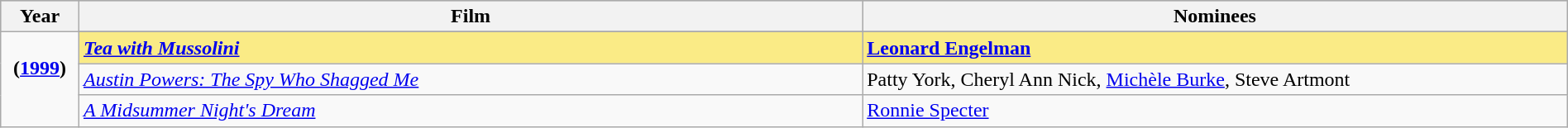<table class="wikitable" style="width:100%">
<tr bgcolor="#bebebe">
<th width="5%">Year</th>
<th width="50%">Film</th>
<th width="45%">Nominees</th>
</tr>
<tr>
<td rowspan=4 style="text-align:center"><strong>(<a href='#'>1999</a>)</strong><br> <br> </td>
</tr>
<tr style="background:#FAEB86">
<td><strong><em><a href='#'>Tea with Mussolini</a></em></strong></td>
<td><strong><a href='#'>Leonard Engelman</a></strong></td>
</tr>
<tr>
<td><em><a href='#'>Austin Powers: The Spy Who Shagged Me</a></em></td>
<td>Patty York, Cheryl Ann Nick, <a href='#'>Michèle Burke</a>, Steve Artmont</td>
</tr>
<tr>
<td><em><a href='#'>A Midsummer Night's Dream</a></em></td>
<td><a href='#'>Ronnie Specter</a></td>
</tr>
</table>
